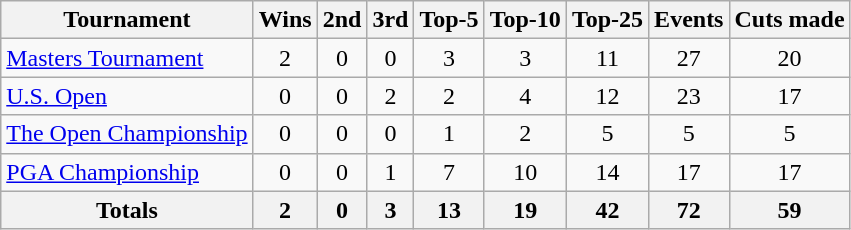<table class=wikitable style=text-align:center>
<tr>
<th>Tournament</th>
<th>Wins</th>
<th>2nd</th>
<th>3rd</th>
<th>Top-5</th>
<th>Top-10</th>
<th>Top-25</th>
<th>Events</th>
<th>Cuts made</th>
</tr>
<tr>
<td align=left><a href='#'>Masters Tournament</a></td>
<td>2</td>
<td>0</td>
<td>0</td>
<td>3</td>
<td>3</td>
<td>11</td>
<td>27</td>
<td>20</td>
</tr>
<tr>
<td align=left><a href='#'>U.S. Open</a></td>
<td>0</td>
<td>0</td>
<td>2</td>
<td>2</td>
<td>4</td>
<td>12</td>
<td>23</td>
<td>17</td>
</tr>
<tr>
<td align=left><a href='#'>The Open Championship</a></td>
<td>0</td>
<td>0</td>
<td>0</td>
<td>1</td>
<td>2</td>
<td>5</td>
<td>5</td>
<td>5</td>
</tr>
<tr>
<td align=left><a href='#'>PGA Championship</a></td>
<td>0</td>
<td>0</td>
<td>1</td>
<td>7</td>
<td>10</td>
<td>14</td>
<td>17</td>
<td>17</td>
</tr>
<tr>
<th>Totals</th>
<th>2</th>
<th>0</th>
<th>3</th>
<th>13</th>
<th>19</th>
<th>42</th>
<th>72</th>
<th>59</th>
</tr>
</table>
